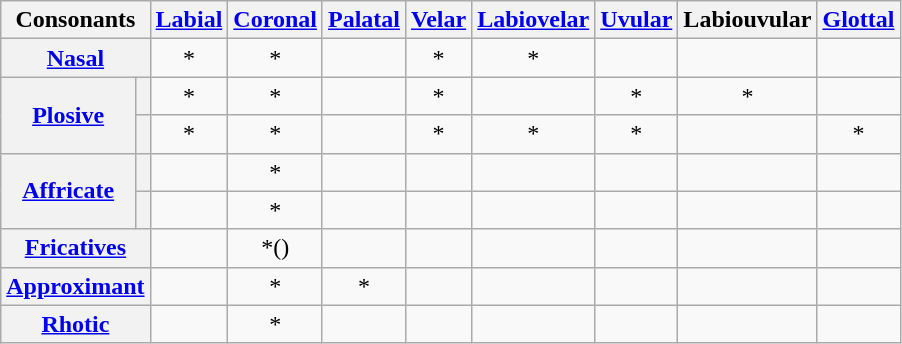<table class=wikitable style=text-align:center>
<tr>
<th colspan=2>Consonants</th>
<th><a href='#'>Labial</a></th>
<th><a href='#'>Coronal</a></th>
<th><a href='#'>Palatal</a></th>
<th><a href='#'>Velar</a></th>
<th><a href='#'>Labiovelar</a></th>
<th><a href='#'>Uvular</a></th>
<th>Labiouvular</th>
<th><a href='#'>Glottal</a></th>
</tr>
<tr>
<th colspan=2><a href='#'>Nasal</a></th>
<td>*</td>
<td>*</td>
<td></td>
<td>*</td>
<td>*</td>
<td></td>
<td></td>
<td></td>
</tr>
<tr>
<th rowspan=2><a href='#'>Plosive</a></th>
<th></th>
<td>*</td>
<td>*</td>
<td></td>
<td>*</td>
<td></td>
<td>*</td>
<td>*</td>
<td></td>
</tr>
<tr>
<th></th>
<td>*</td>
<td>*</td>
<td></td>
<td>*</td>
<td>*</td>
<td>*</td>
<td></td>
<td>*</td>
</tr>
<tr>
<th rowspan=2><a href='#'>Affricate</a></th>
<th></th>
<td></td>
<td>*</td>
<td></td>
<td></td>
<td></td>
<td></td>
<td></td>
<td></td>
</tr>
<tr>
<th></th>
<td></td>
<td>*</td>
<td></td>
<td></td>
<td></td>
<td></td>
<td></td>
<td></td>
</tr>
<tr>
<th colspan=2><a href='#'>Fricatives</a></th>
<td></td>
<td>*()</td>
<td></td>
<td></td>
<td></td>
<td></td>
<td></td>
<td></td>
</tr>
<tr>
<th colspan=2><a href='#'>Approximant</a></th>
<td></td>
<td>*</td>
<td>*</td>
<td></td>
<td></td>
<td></td>
<td></td>
<td></td>
</tr>
<tr>
<th colspan=2><a href='#'>Rhotic</a></th>
<td></td>
<td>*</td>
<td></td>
<td></td>
<td></td>
<td></td>
<td></td>
<td></td>
</tr>
</table>
